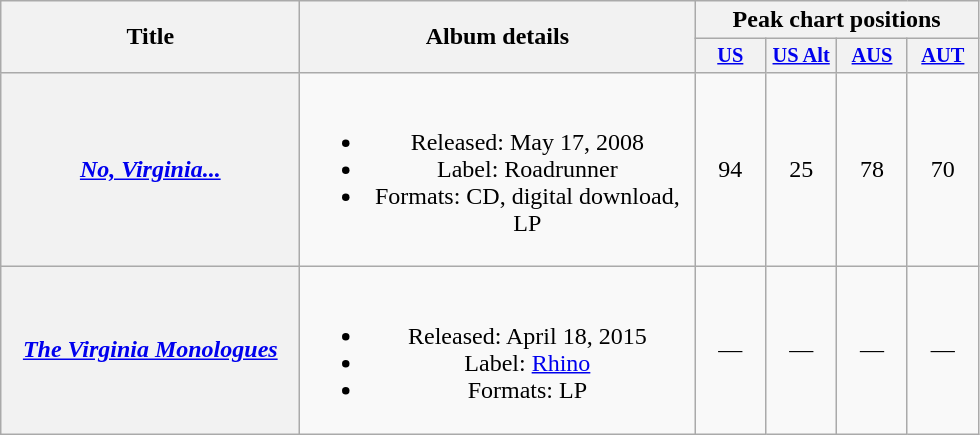<table class="wikitable plainrowheaders" style="text-align:center;" border="1">
<tr>
<th scope="col" rowspan="2" style="width:12em;">Title</th>
<th scope="col" rowspan="2" style="width:16em;">Album details</th>
<th scope="col" colspan="4">Peak chart positions</th>
</tr>
<tr>
<th scope="col" style="width:3em;font-size:85%;"><a href='#'>US</a></th>
<th scope="col" style="width:3em;font-size:85%;"><a href='#'>US Alt</a></th>
<th scope="col" style="width:3em;font-size:85%;"><a href='#'>AUS</a><br></th>
<th scope="col" style="width:3em;font-size:85%;"><a href='#'>AUT</a><br></th>
</tr>
<tr>
<th scope="row"><em><a href='#'>No, Virginia...</a></em></th>
<td><br><ul><li>Released: May 17, 2008</li><li>Label: Roadrunner</li><li>Formats: CD, digital download, LP</li></ul></td>
<td>94</td>
<td>25</td>
<td>78</td>
<td>70</td>
</tr>
<tr>
<th scope="row"><em><a href='#'>The Virginia Monologues</a></em></th>
<td><br><ul><li>Released: April 18, 2015</li><li>Label: <a href='#'>Rhino</a></li><li>Formats: LP</li></ul></td>
<td>—</td>
<td>—</td>
<td>—</td>
<td>—</td>
</tr>
</table>
